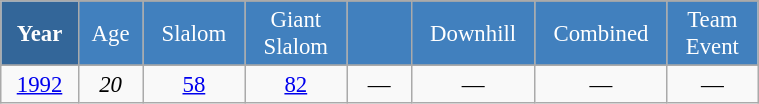<table class="wikitable" style="font-size:95%; text-align:center; border:grey solid 1px; border-collapse:collapse;" width="40%">
<tr style="background-color:#369; color:white;">
<td rowspan="2" colspan="1" width="4%"><strong>Year</strong></td>
</tr>
<tr style="background-color:#4180be; color:white;">
<td width="3%">Age</td>
<td width="5%">Slalom</td>
<td width="5%">Giant<br>Slalom</td>
<td width="5%"></td>
<td width="5%">Downhill</td>
<td width="5%">Combined</td>
<td width="5%">Team Event</td>
</tr>
<tr style="background-color:#8CB2D8; color:white;">
</tr>
<tr>
<td><a href='#'>1992</a></td>
<td><em>20</em></td>
<td><a href='#'>58</a></td>
<td><a href='#'>82</a></td>
<td>—</td>
<td>—</td>
<td>—</td>
<td>—</td>
</tr>
</table>
